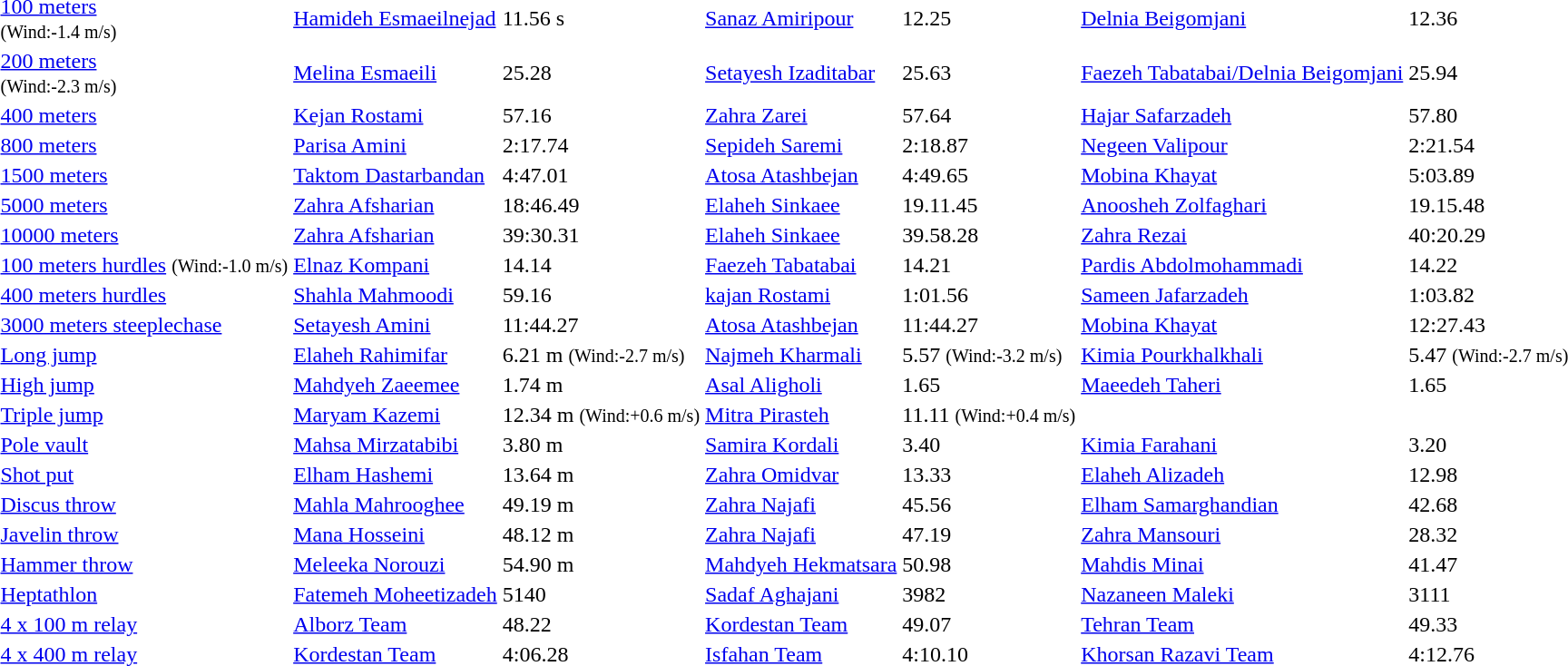<table>
<tr>
<td><a href='#'>100 meters</a><br> <small>(Wind:-1.4 m/s)</small></td>
<td><a href='#'>Hamideh Esmaeilnejad</a></td>
<td>11.56 s</td>
<td><a href='#'>Sanaz Amiripour</a></td>
<td>12.25</td>
<td><a href='#'>Delnia Beigomjani</a></td>
<td>12.36</td>
</tr>
<tr>
<td><a href='#'>200 meters</a><br> <small>(Wind:-2.3 m/s)</small></td>
<td><a href='#'>Melina Esmaeili</a></td>
<td>25.28</td>
<td><a href='#'>Setayesh Izaditabar</a></td>
<td>25.63</td>
<td><a href='#'>Faezeh Tabatabai/Delnia Beigomjani</a></td>
<td>25.94</td>
</tr>
<tr>
<td><a href='#'>400 meters</a></td>
<td><a href='#'>Kejan Rostami</a></td>
<td>57.16</td>
<td><a href='#'>Zahra Zarei</a></td>
<td>57.64</td>
<td><a href='#'>Hajar Safarzadeh</a></td>
<td>57.80</td>
</tr>
<tr>
<td><a href='#'>800 meters</a></td>
<td><a href='#'>Parisa Amini</a></td>
<td>2:17.74</td>
<td><a href='#'>Sepideh Saremi</a></td>
<td>2:18.87</td>
<td><a href='#'>Negeen Valipour</a></td>
<td>2:21.54</td>
</tr>
<tr>
<td><a href='#'>1500 meters</a></td>
<td><a href='#'>Taktom Dastarbandan</a></td>
<td>4:47.01</td>
<td><a href='#'>Atosa Atashbejan</a></td>
<td>4:49.65</td>
<td><a href='#'>Mobina Khayat</a></td>
<td>5:03.89</td>
</tr>
<tr>
<td><a href='#'>5000 meters</a></td>
<td><a href='#'>Zahra Afsharian</a></td>
<td>18:46.49</td>
<td><a href='#'>Elaheh Sinkaee</a></td>
<td>19.11.45</td>
<td><a href='#'>Anoosheh Zolfaghari</a></td>
<td>19.15.48</td>
</tr>
<tr>
<td><a href='#'>10000 meters</a></td>
<td><a href='#'>Zahra Afsharian</a></td>
<td>39:30.31</td>
<td><a href='#'>Elaheh Sinkaee</a></td>
<td>39.58.28</td>
<td><a href='#'>Zahra Rezai</a></td>
<td>40:20.29</td>
</tr>
<tr>
<td><a href='#'>100 meters hurdles</a> <small>(Wind:-1.0 m/s)</small></td>
<td><a href='#'>Elnaz Kompani</a></td>
<td>14.14</td>
<td><a href='#'>Faezeh Tabatabai</a></td>
<td>14.21</td>
<td><a href='#'>Pardis Abdolmohammadi</a></td>
<td>14.22</td>
</tr>
<tr>
<td><a href='#'>400 meters hurdles</a></td>
<td><a href='#'>Shahla Mahmoodi</a></td>
<td>59.16 </td>
<td><a href='#'>kajan Rostami</a></td>
<td>1:01.56</td>
<td><a href='#'>Sameen Jafarzadeh</a></td>
<td>1:03.82</td>
</tr>
<tr>
<td><a href='#'>3000 meters steeplechase</a></td>
<td><a href='#'>Setayesh Amini</a></td>
<td>11:44.27</td>
<td><a href='#'>Atosa Atashbejan</a></td>
<td>11:44.27</td>
<td><a href='#'>Mobina Khayat</a></td>
<td>12:27.43</td>
</tr>
<tr>
<td><a href='#'>Long jump</a></td>
<td><a href='#'>Elaheh Rahimifar</a></td>
<td>6.21 m <small>(Wind:-2.7 m/s)</small></td>
<td><a href='#'>Najmeh Kharmali</a></td>
<td>5.57 <small>(Wind:-3.2 m/s)</small></td>
<td><a href='#'>Kimia Pourkhalkhali</a></td>
<td>5.47 <small>(Wind:-2.7 m/s)</small></td>
</tr>
<tr>
<td><a href='#'>High jump</a></td>
<td><a href='#'>Mahdyeh Zaeemee</a></td>
<td>1.74 m</td>
<td><a href='#'>Asal Aligholi</a></td>
<td>1.65</td>
<td><a href='#'>Maeedeh Taheri</a></td>
<td>1.65</td>
</tr>
<tr>
<td><a href='#'>Triple jump</a></td>
<td><a href='#'>Maryam Kazemi</a></td>
<td>12.34 m <small>(Wind:+0.6 m/s)</small></td>
<td><a href='#'>Mitra Pirasteh</a></td>
<td>11.11 <small>(Wind:+0.4 m/s)</small></td>
<td></td>
</tr>
<tr>
<td><a href='#'>Pole vault</a></td>
<td><a href='#'>Mahsa Mirzatabibi</a></td>
<td>3.80 m</td>
<td><a href='#'>Samira Kordali</a></td>
<td>3.40</td>
<td><a href='#'>Kimia Farahani</a></td>
<td>3.20</td>
</tr>
<tr>
<td><a href='#'>Shot put</a></td>
<td><a href='#'>Elham Hashemi</a></td>
<td>13.64 m</td>
<td><a href='#'>Zahra Omidvar</a></td>
<td>13.33</td>
<td><a href='#'>Elaheh Alizadeh</a></td>
<td>12.98</td>
</tr>
<tr>
<td><a href='#'>Discus throw</a></td>
<td><a href='#'>Mahla Mahrooghee</a></td>
<td>49.19 m</td>
<td><a href='#'>Zahra Najafi</a></td>
<td>45.56</td>
<td><a href='#'>Elham Samarghandian</a></td>
<td>42.68</td>
</tr>
<tr>
<td><a href='#'>Javelin throw</a></td>
<td><a href='#'>Mana Hosseini</a></td>
<td>48.12 m</td>
<td><a href='#'>Zahra Najafi</a></td>
<td>47.19</td>
<td><a href='#'>Zahra Mansouri</a></td>
<td>28.32</td>
</tr>
<tr>
<td><a href='#'>Hammer throw</a></td>
<td><a href='#'>Meleeka Norouzi</a></td>
<td>54.90 m</td>
<td><a href='#'>Mahdyeh Hekmatsara</a></td>
<td>50.98</td>
<td><a href='#'>Mahdis Minai</a></td>
<td>41.47</td>
</tr>
<tr>
<td><a href='#'>Heptathlon</a></td>
<td><a href='#'>Fatemeh Moheetizadeh</a></td>
<td>5140</td>
<td><a href='#'>Sadaf Aghajani</a></td>
<td>3982</td>
<td><a href='#'>Nazaneen Maleki</a></td>
<td>3111</td>
</tr>
<tr>
<td><a href='#'>4 x 100 m relay</a></td>
<td><a href='#'>Alborz Team</a></td>
<td>48.22</td>
<td><a href='#'>Kordestan Team</a></td>
<td>49.07</td>
<td><a href='#'>Tehran Team</a></td>
<td>49.33</td>
</tr>
<tr>
<td><a href='#'>4 x 400 m relay</a></td>
<td><a href='#'>Kordestan Team</a></td>
<td>4:06.28</td>
<td><a href='#'>Isfahan Team</a></td>
<td>4:10.10</td>
<td><a href='#'>Khorsan Razavi Team</a></td>
<td>4:12.76</td>
</tr>
</table>
